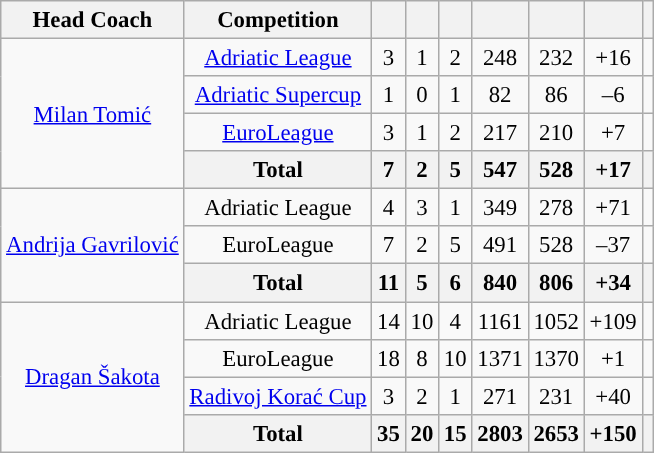<table class="wikitable" style="font-size:95%; text-align:center;">
<tr>
<th>Head Coach</th>
<th>Competition</th>
<th></th>
<th></th>
<th></th>
<th></th>
<th></th>
<th></th>
<th></th>
</tr>
<tr>
<td rowspan=4><a href='#'>Milan Tomić</a></td>
<td><a href='#'>Adriatic League</a></td>
<td>3</td>
<td>1</td>
<td>2</td>
<td>248</td>
<td>232</td>
<td>+16</td>
<td></td>
</tr>
<tr>
<td><a href='#'>Adriatic Supercup</a></td>
<td>1</td>
<td>0</td>
<td>1</td>
<td>82</td>
<td>86</td>
<td>–6</td>
<td></td>
</tr>
<tr>
<td><a href='#'>EuroLeague</a></td>
<td>3</td>
<td>1</td>
<td>2</td>
<td>217</td>
<td>210</td>
<td>+7</td>
<td></td>
</tr>
<tr>
<th>Total</th>
<th>7</th>
<th>2</th>
<th>5</th>
<th>547</th>
<th>528</th>
<th>+17</th>
<th></th>
</tr>
<tr>
<td rowspan=3><a href='#'>Andrija Gavrilović</a></td>
<td>Adriatic League</td>
<td>4</td>
<td>3</td>
<td>1</td>
<td>349</td>
<td>278</td>
<td>+71</td>
<td></td>
</tr>
<tr>
<td>EuroLeague</td>
<td>7</td>
<td>2</td>
<td>5</td>
<td>491</td>
<td>528</td>
<td>–37</td>
<td></td>
</tr>
<tr>
<th>Total</th>
<th>11</th>
<th>5</th>
<th>6</th>
<th>840</th>
<th>806</th>
<th>+34</th>
<th></th>
</tr>
<tr>
<td rowspan=4><a href='#'>Dragan Šakota</a></td>
<td>Adriatic League</td>
<td>14</td>
<td>10</td>
<td>4</td>
<td>1161</td>
<td>1052</td>
<td>+109</td>
<td></td>
</tr>
<tr>
<td>EuroLeague</td>
<td>18</td>
<td>8</td>
<td>10</td>
<td>1371</td>
<td>1370</td>
<td>+1</td>
<td></td>
</tr>
<tr>
<td><a href='#'>Radivoj Korać Cup</a></td>
<td>3</td>
<td>2</td>
<td>1</td>
<td>271</td>
<td>231</td>
<td>+40</td>
<td></td>
</tr>
<tr>
<th>Total</th>
<th>35</th>
<th>20</th>
<th>15</th>
<th>2803</th>
<th>2653</th>
<th>+150</th>
<th></th>
</tr>
</table>
